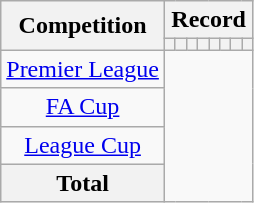<table class="wikitable" style="text-align: center">
<tr>
<th rowspan=2>Competition</th>
<th colspan=8>Record</th>
</tr>
<tr>
<th></th>
<th></th>
<th></th>
<th></th>
<th></th>
<th></th>
<th></th>
<th></th>
</tr>
<tr>
<td><a href='#'>Premier League</a><br></td>
</tr>
<tr>
<td><a href='#'>FA Cup</a><br></td>
</tr>
<tr>
<td><a href='#'>League Cup</a><br></td>
</tr>
<tr>
<th>Total<br></th>
</tr>
</table>
